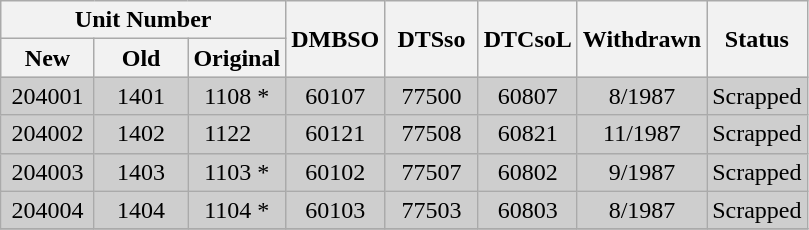<table class="wikitable">
<tr>
<th colspan=3>Unit Number</th>
<th rowspan=2 width=55>DMBSO</th>
<th rowspan=2 width=55>DTSso</th>
<th rowspan=2 width=55>DTCsoL</th>
<th rowspan=2>Withdrawn</th>
<th rowspan=2 align=left>Status</th>
</tr>
<tr>
<th width=55>New</th>
<th width=55>Old</th>
<th width=55>Original</th>
</tr>
<tr>
<td style="background-color:#CECECE" align=center>204001</td>
<td style="background-color:#CECECE" align=center>1401</td>
<td style="background-color:#CECECE" align=center>1108 *</td>
<td style="background-color:#CECECE" align=center>60107</td>
<td style="background-color:#CECECE" align=center>77500</td>
<td style="background-color:#CECECE" align=center>60807</td>
<td style="background-color:#CECECE" align=center>8/1987</td>
<td style="background-color:#CECECE">Scrapped</td>
</tr>
<tr>
<td style="background-color:#CECECE" align=center>204002</td>
<td style="background-color:#CECECE" align=center>1402</td>
<td style="background-color:#CECECE" align=center>1122   </td>
<td style="background-color:#CECECE" align=center>60121</td>
<td style="background-color:#CECECE" align=center>77508</td>
<td style="background-color:#CECECE" align=center>60821</td>
<td style="background-color:#CECECE" align=center>11/1987</td>
<td style="background-color:#CECECE">Scrapped</td>
</tr>
<tr>
<td style="background-color:#CECECE" align=center>204003</td>
<td style="background-color:#CECECE" align=center>1403</td>
<td style="background-color:#CECECE" align=center>1103 *</td>
<td style="background-color:#CECECE" align=center>60102</td>
<td style="background-color:#CECECE" align=center>77507</td>
<td style="background-color:#CECECE" align=center>60802</td>
<td style="background-color:#CECECE" align=center>9/1987</td>
<td style="background-color:#CECECE">Scrapped</td>
</tr>
<tr>
<td style="background-color:#CECECE" align=center>204004</td>
<td style="background-color:#CECECE" align=center>1404</td>
<td style="background-color:#CECECE" align=center>1104 *</td>
<td style="background-color:#CECECE" align=center>60103</td>
<td style="background-color:#CECECE" align=center>77503</td>
<td style="background-color:#CECECE" align=center>60803</td>
<td style="background-color:#CECECE" align=center>8/1987</td>
<td style="background-color:#CECECE">Scrapped</td>
</tr>
<tr>
</tr>
</table>
